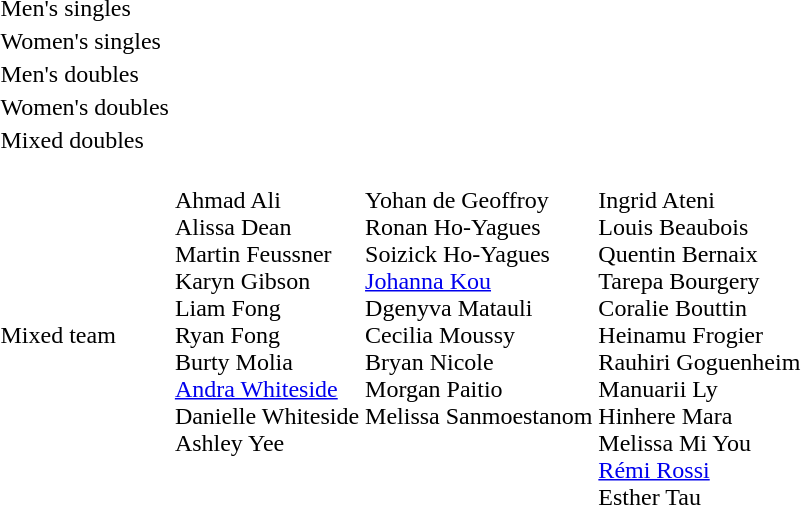<table>
<tr>
<td>Men's singles</td>
<td></td>
<td></td>
<td></td>
</tr>
<tr>
<td>Women's singles</td>
<td></td>
<td></td>
<td></td>
</tr>
<tr>
<td>Men's doubles</td>
<td></td>
<td nowrap></td>
<td nowrap></td>
</tr>
<tr>
<td>Women's doubles</td>
<td nowrap></td>
<td></td>
<td></td>
</tr>
<tr>
<td>Mixed doubles</td>
<td></td>
<td></td>
<td></td>
</tr>
<tr>
<td>Mixed team</td>
<td valign=top><br>Ahmad Ali<br>Alissa Dean<br>Martin Feussner<br>Karyn Gibson<br>Liam Fong<br>Ryan Fong<br>Burty Molia<br><a href='#'>Andra Whiteside</a><br>Danielle Whiteside<br>Ashley Yee</td>
<td valign=top><br>Yohan de Geoffroy<br>Ronan Ho-Yagues<br>Soizick Ho-Yagues<br><a href='#'>Johanna Kou</a><br>Dgenyva Matauli<br>Cecilia Moussy<br>Bryan Nicole<br>Morgan Paitio<br>Melissa Sanmoestanom</td>
<td><br>Ingrid Ateni<br>Louis Beaubois<br>Quentin Bernaix<br>Tarepa Bourgery<br>Coralie Bouttin<br>Heinamu Frogier<br>Rauhiri Goguenheim<br>Manuarii Ly<br>Hinhere Mara<br>Melissa Mi You<br><a href='#'>Rémi Rossi</a><br>Esther Tau</td>
</tr>
</table>
